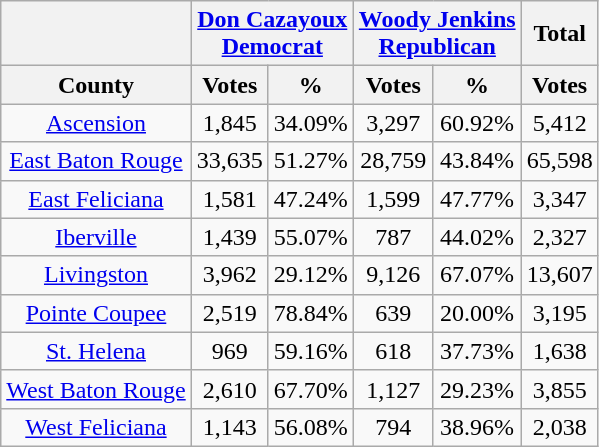<table class="wikitable sortable" style="text-align:center">
<tr>
<th></th>
<th colspan="2" style="text-align:center;"><a href='#'>Don Cazayoux</a><br><a href='#'>Democrat</a></th>
<th colspan="2" style="text-align:center;"><a href='#'>Woody Jenkins</a><br><a href='#'>Republican</a></th>
<th colspan="2" style="text-align:center;">Total</th>
</tr>
<tr>
<th style="text-align:center;">County</th>
<th style="text-align:center;" data-sort-type="number">Votes</th>
<th style="text-align:center;" data-sort-type="number">%</th>
<th style="text-align:center;" data-sort-type="number">Votes</th>
<th style="text-align:center;" data-sort-type="number">%</th>
<th style="text-align:center;" data-sort-type="number">Votes</th>
</tr>
<tr>
<td style="text-align:center;"><a href='#'>Ascension</a></td>
<td>1,845</td>
<td>34.09%</td>
<td>3,297</td>
<td>60.92%</td>
<td>5,412</td>
</tr>
<tr>
<td style="text-align:center;"><a href='#'>East Baton Rouge</a></td>
<td>33,635</td>
<td>51.27%</td>
<td>28,759</td>
<td>43.84%</td>
<td>65,598</td>
</tr>
<tr>
<td style="text-align:center;"><a href='#'>East Feliciana</a></td>
<td>1,581</td>
<td>47.24%</td>
<td>1,599</td>
<td>47.77%</td>
<td>3,347</td>
</tr>
<tr>
<td style="text-align:center;"><a href='#'>Iberville</a></td>
<td>1,439</td>
<td>55.07%</td>
<td>787</td>
<td>44.02%</td>
<td>2,327</td>
</tr>
<tr>
<td style="text-align:center;"><a href='#'>Livingston</a></td>
<td>3,962</td>
<td>29.12%</td>
<td>9,126</td>
<td>67.07%</td>
<td>13,607</td>
</tr>
<tr>
<td style="text-align:center;"><a href='#'>Pointe Coupee</a></td>
<td>2,519</td>
<td>78.84%</td>
<td>639</td>
<td>20.00%</td>
<td>3,195</td>
</tr>
<tr>
<td style="text-align:center;"><a href='#'>St. Helena</a></td>
<td>969</td>
<td>59.16%</td>
<td>618</td>
<td>37.73%</td>
<td>1,638</td>
</tr>
<tr>
<td style="text-align:center;"><a href='#'>West Baton Rouge</a></td>
<td>2,610</td>
<td>67.70%</td>
<td>1,127</td>
<td>29.23%</td>
<td>3,855</td>
</tr>
<tr>
<td style="text-align:center;"><a href='#'>West Feliciana</a></td>
<td>1,143</td>
<td>56.08%</td>
<td>794</td>
<td>38.96%</td>
<td>2,038</td>
</tr>
</table>
